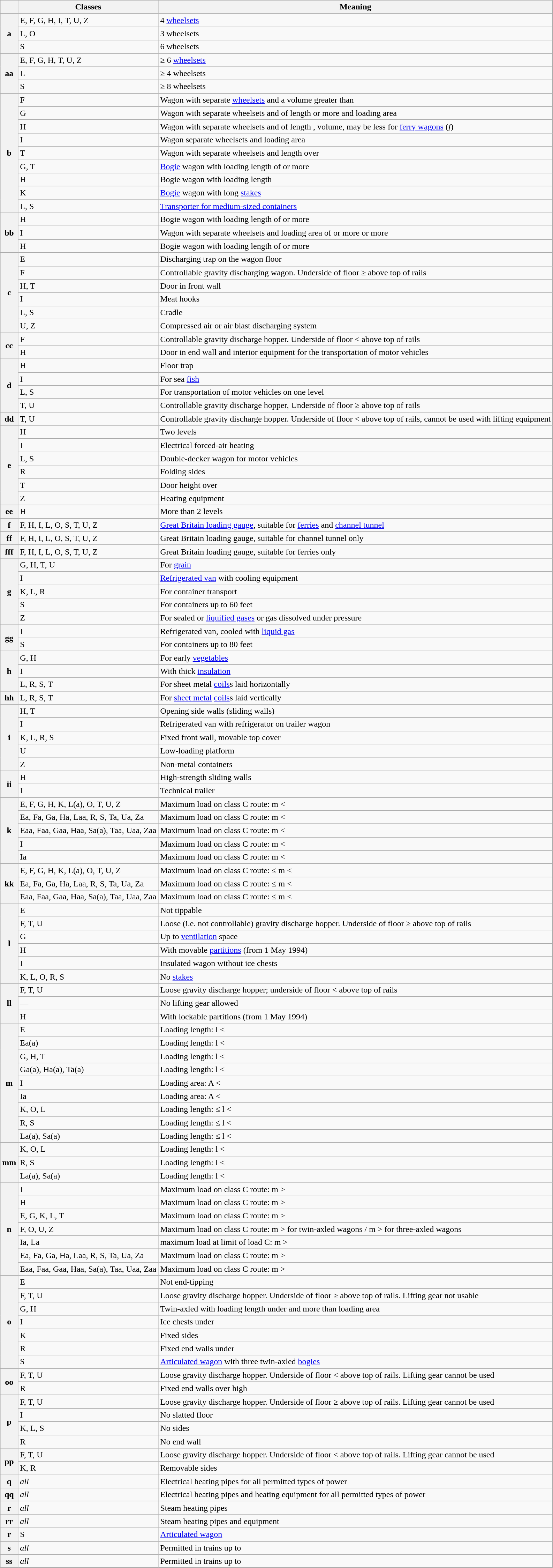<table class="wikitable sortable">
<tr>
<th></th>
<th>Classes</th>
<th>Meaning</th>
</tr>
<tr>
<th rowspan=3>a</th>
<td>E, F, G, H, I, T, U, Z</td>
<td>4 <a href='#'>wheelsets</a></td>
</tr>
<tr>
<td>L, O</td>
<td>3 wheelsets</td>
</tr>
<tr>
<td>S</td>
<td>6 wheelsets</td>
</tr>
<tr>
<th rowspan=3>aa</th>
<td>E, F, G, H, T, U, Z</td>
<td>≥ 6 <a href='#'>wheelsets</a></td>
</tr>
<tr>
<td>L</td>
<td>≥ 4 wheelsets</td>
</tr>
<tr>
<td>S</td>
<td>≥ 8 wheelsets</td>
</tr>
<tr>
<th rowspan=9>b</th>
<td>F</td>
<td>Wagon with separate <a href='#'>wheelsets</a> and a volume greater than </td>
</tr>
<tr>
<td>G</td>
<td>Wagon with separate wheelsets and of  length or more and  loading area</td>
</tr>
<tr>
<td>H</td>
<td>Wagon with separate wheelsets and of length ,  volume, may be less for <a href='#'>ferry wagons</a> (<em>f</em>)</td>
</tr>
<tr>
<td>I</td>
<td>Wagon separate wheelsets and loading area </td>
</tr>
<tr>
<td>T</td>
<td>Wagon with separate wheelsets and length over </td>
</tr>
<tr>
<td>G, T</td>
<td><a href='#'>Bogie</a> wagon with loading length of  or more</td>
</tr>
<tr>
<td>H</td>
<td>Bogie wagon with loading length </td>
</tr>
<tr>
<td>K</td>
<td><a href='#'>Bogie</a> wagon with long <a href='#'>stakes</a></td>
</tr>
<tr>
<td>L, S</td>
<td><a href='#'>Transporter for medium-sized containers</a></td>
</tr>
<tr>
<th rowspan=3>bb</th>
<td>H</td>
<td>Bogie wagon with loading length of  or more</td>
</tr>
<tr>
<td>I</td>
<td>Wagon with separate wheelsets and loading area of  or more  or more</td>
</tr>
<tr>
<td>H</td>
<td>Bogie wagon with loading length of  or more</td>
</tr>
<tr>
<th rowspan=6>c</th>
<td>E</td>
<td>Discharging trap on the wagon floor</td>
</tr>
<tr>
<td>F</td>
<td>Controllable gravity discharging wagon. Underside of floor ≥ above top of rails</td>
</tr>
<tr>
<td>H, T</td>
<td>Door in front wall</td>
</tr>
<tr>
<td>I</td>
<td>Meat hooks</td>
</tr>
<tr>
<td>L, S</td>
<td>Cradle</td>
</tr>
<tr>
<td>U, Z</td>
<td>Compressed air or air blast discharging system</td>
</tr>
<tr>
<th rowspan=2>cc</th>
<td>F</td>
<td>Controllable gravity discharge hopper. Underside of floor < above top of rails</td>
</tr>
<tr>
<td>H</td>
<td>Door in end wall and interior equipment for the transportation of motor vehicles</td>
</tr>
<tr>
<th rowspan=4>d</th>
<td>H</td>
<td>Floor trap</td>
</tr>
<tr>
<td>I</td>
<td>For sea <a href='#'>fish</a></td>
</tr>
<tr>
<td>L, S</td>
<td>For transportation of motor vehicles on one level</td>
</tr>
<tr>
<td>T, U</td>
<td>Controllable gravity discharge hopper, Underside of floor ≥ above top of rails</td>
</tr>
<tr>
<th>dd</th>
<td>T, U</td>
<td>Controllable gravity discharge hopper. Underside of floor < above top of rails, cannot be used with lifting equipment </td>
</tr>
<tr>
<th rowspan=6>e</th>
<td>H</td>
<td>Two levels</td>
</tr>
<tr>
<td>I</td>
<td>Electrical forced-air heating</td>
</tr>
<tr>
<td>L, S</td>
<td>Double-decker wagon for motor vehicles</td>
</tr>
<tr>
<td>R</td>
<td>Folding sides</td>
</tr>
<tr>
<td>T</td>
<td>Door height over </td>
</tr>
<tr>
<td>Z</td>
<td>Heating equipment</td>
</tr>
<tr>
<th>ee</th>
<td>H</td>
<td>More than 2 levels</td>
</tr>
<tr>
<th>f</th>
<td>F, H, I, L, O, S, T, U, Z</td>
<td><a href='#'>Great Britain loading gauge</a>, suitable for <a href='#'>ferries</a> and <a href='#'>channel tunnel</a></td>
</tr>
<tr>
<th>ff</th>
<td>F, H, I, L, O, S, T, U, Z</td>
<td>Great Britain loading gauge, suitable for channel tunnel only</td>
</tr>
<tr>
<th>fff</th>
<td>F, H, I, L, O, S, T, U, Z</td>
<td>Great Britain loading gauge, suitable for ferries only</td>
</tr>
<tr>
<th rowspan=5>g</th>
<td>G, H, T, U</td>
<td>For <a href='#'>grain</a></td>
</tr>
<tr>
<td>I</td>
<td><a href='#'>Refrigerated van</a> with cooling equipment</td>
</tr>
<tr>
<td>K, L, R</td>
<td>For container transport</td>
</tr>
<tr>
<td>S</td>
<td>For containers up to 60 feet</td>
</tr>
<tr>
<td>Z</td>
<td>For sealed or <a href='#'>liquified gases</a> or gas dissolved under pressure</td>
</tr>
<tr>
<th rowspan=2>gg</th>
<td>I</td>
<td>Refrigerated van, cooled with <a href='#'>liquid gas</a></td>
</tr>
<tr>
<td>S</td>
<td>For containers up to 80 feet</td>
</tr>
<tr>
<th rowspan=3>h</th>
<td>G, H</td>
<td>For early <a href='#'>vegetables</a></td>
</tr>
<tr>
<td>I</td>
<td>With thick <a href='#'>insulation</a></td>
</tr>
<tr>
<td>L, R, S, T</td>
<td>For sheet metal <a href='#'>coils</a>s laid horizontally</td>
</tr>
<tr>
<th>hh</th>
<td>L, R, S, T</td>
<td>For <a href='#'>sheet metal</a> <a href='#'>coils</a>s laid vertically</td>
</tr>
<tr>
<th rowspan=5>i</th>
<td>H, T</td>
<td>Opening side walls (sliding walls)</td>
</tr>
<tr>
<td>I</td>
<td>Refrigerated van with refrigerator on trailer wagon</td>
</tr>
<tr>
<td>K, L, R, S</td>
<td>Fixed front wall, movable top cover</td>
</tr>
<tr>
<td>U</td>
<td>Low-loading platform</td>
</tr>
<tr>
<td>Z</td>
<td>Non-metal containers</td>
</tr>
<tr>
<th rowspan=2>ii</th>
<td>H</td>
<td>High-strength sliding walls</td>
</tr>
<tr>
<td>I</td>
<td>Technical trailer</td>
</tr>
<tr>
<th rowspan=5>k</th>
<td>E, F, G, H, K, L(a), O, T, U, Z</td>
<td>Maximum load on class C route: m < </td>
</tr>
<tr>
<td>Ea, Fa, Ga, Ha, Laa, R, S, Ta, Ua, Za</td>
<td>Maximum load on class C route: m < </td>
</tr>
<tr>
<td>Eaa, Faa, Gaa, Haa, Sa(a), Taa, Uaa, Zaa</td>
<td>Maximum load on class C route: m < </td>
</tr>
<tr>
<td>I</td>
<td>Maximum load on class C route: m < </td>
</tr>
<tr>
<td>Ia</td>
<td>Maximum load on class C route: m < </td>
</tr>
<tr>
<th rowspan=3>kk</th>
<td>E, F, G, H, K, L(a), O, T, U, Z</td>
<td>Maximum load on class C route:  ≤ m < </td>
</tr>
<tr>
<td>Ea, Fa, Ga, Ha, Laa, R, S, Ta, Ua, Za</td>
<td>Maximum load on class C route:  ≤ m < </td>
</tr>
<tr>
<td>Eaa, Faa, Gaa, Haa, Sa(a), Taa, Uaa, Zaa</td>
<td>Maximum load on class C route:  ≤ m < </td>
</tr>
<tr>
<th rowspan=6>l</th>
<td>E</td>
<td>Not tippable</td>
</tr>
<tr>
<td>F, T, U</td>
<td>Loose (i.e. not controllable) gravity discharge hopper. Underside of floor ≥ above top of rails </td>
</tr>
<tr>
<td>G</td>
<td>Up to  <a href='#'>ventilation</a> space</td>
</tr>
<tr>
<td>H</td>
<td>With movable <a href='#'>partitions</a> (from 1 May 1994)</td>
</tr>
<tr>
<td>I</td>
<td>Insulated wagon without ice chests</td>
</tr>
<tr>
<td>K, L, O, R, S</td>
<td>No <a href='#'>stakes</a></td>
</tr>
<tr>
<th rowspan=3>ll</th>
<td>F, T, U</td>
<td>Loose gravity discharge hopper; underside of floor < above top of rails</td>
</tr>
<tr>
<td>—</td>
<td>No lifting gear allowed</td>
</tr>
<tr>
<td>H</td>
<td>With lockable partitions (from 1 May 1994)</td>
</tr>
<tr>
<th rowspan=9>m</th>
<td>E</td>
<td>Loading length: l < </td>
</tr>
<tr>
<td>Ea(a)</td>
<td>Loading length: l < </td>
</tr>
<tr>
<td>G, H, T</td>
<td>Loading length: l < </td>
</tr>
<tr>
<td>Ga(a), Ha(a), Ta(a)</td>
<td>Loading length: l < </td>
</tr>
<tr>
<td>I</td>
<td>Loading area: A < </td>
</tr>
<tr>
<td>Ia</td>
<td>Loading area: A < </td>
</tr>
<tr>
<td>K, O, L</td>
<td>Loading length:  ≤ l < </td>
</tr>
<tr>
<td>R, S</td>
<td>Loading length:  ≤ l < </td>
</tr>
<tr>
<td>La(a), Sa(a)</td>
<td>Loading length:  ≤ l < </td>
</tr>
<tr>
<th rowspan=3>mm</th>
<td>K, O, L</td>
<td>Loading length: l < </td>
</tr>
<tr>
<td>R, S</td>
<td>Loading length: l < </td>
</tr>
<tr>
<td>La(a), Sa(a)</td>
<td>Loading length: l < </td>
</tr>
<tr>
<th rowspan=7>n</th>
<td>I</td>
<td>Maximum load on class C route: m > </td>
</tr>
<tr>
<td>H</td>
<td>Maximum load on class C route: m > </td>
</tr>
<tr>
<td>E, G, K, L, T</td>
<td>Maximum load on class C route: m > </td>
</tr>
<tr>
<td>F, O, U, Z</td>
<td>Maximum load on class C route: m >  for twin-axled wagons / m >  for three-axled wagons</td>
</tr>
<tr>
<td>Ia, La</td>
<td>maximum load at limit of load C: m > </td>
</tr>
<tr>
<td>Ea, Fa, Ga, Ha, Laa, R, S, Ta, Ua, Za</td>
<td>Maximum load on class C route: m > </td>
</tr>
<tr>
<td>Eaa, Faa, Gaa, Haa, Sa(a), Taa, Uaa, Zaa</td>
<td>Maximum load on class C route: m > </td>
</tr>
<tr>
<th rowspan=7>o</th>
<td>E</td>
<td>Not end-tipping</td>
</tr>
<tr>
<td>F, T, U</td>
<td>Loose gravity discharge hopper. Underside of floor ≥ above top of rails. Lifting gear not usable</td>
</tr>
<tr>
<td>G, H</td>
<td>Twin-axled with loading length under  and more than  loading area</td>
</tr>
<tr>
<td>I</td>
<td>Ice chests under </td>
</tr>
<tr>
<td>K</td>
<td>Fixed sides</td>
</tr>
<tr>
<td>R</td>
<td>Fixed end walls under </td>
</tr>
<tr>
<td>S</td>
<td><a href='#'>Articulated wagon</a> with three twin-axled <a href='#'>bogies</a></td>
</tr>
<tr>
<th rowspan=2>oo</th>
<td>F, T, U</td>
<td>Loose gravity discharge hopper. Underside of floor < above top of rails. Lifting gear cannot be used</td>
</tr>
<tr>
<td>R</td>
<td>Fixed end walls over  high</td>
</tr>
<tr>
<th rowspan=4>p</th>
<td>F, T, U</td>
<td>Loose gravity discharge hopper. Underside of floor ≥ above top of rails. Lifting gear cannot be used</td>
</tr>
<tr>
<td>I</td>
<td>No slatted floor</td>
</tr>
<tr>
<td>K, L, S</td>
<td>No sides</td>
</tr>
<tr>
<td>R</td>
<td>No end wall</td>
</tr>
<tr>
<th rowspan=2>pp</th>
<td>F, T, U</td>
<td>Loose gravity discharge hopper. Underside of floor < above top of rails. Lifting gear cannot be used</td>
</tr>
<tr>
<td>K, R</td>
<td>Removable sides</td>
</tr>
<tr>
<th>q</th>
<td><em>all</em></td>
<td>Electrical heating pipes for all permitted types of power</td>
</tr>
<tr>
<th>qq</th>
<td><em>all</em></td>
<td>Electrical heating pipes and heating equipment for all permitted types of power</td>
</tr>
<tr>
<th>r</th>
<td><em>all</em></td>
<td>Steam heating pipes</td>
</tr>
<tr>
<th>rr</th>
<td><em>all</em></td>
<td>Steam heating pipes and equipment</td>
</tr>
<tr>
<th>r</th>
<td>S</td>
<td><a href='#'>Articulated wagon</a></td>
</tr>
<tr>
<th>s</th>
<td><em>all</em></td>
<td>Permitted in trains up to </td>
</tr>
<tr>
<th>ss</th>
<td><em>all</em></td>
<td>Permitted in trains up to </td>
</tr>
</table>
